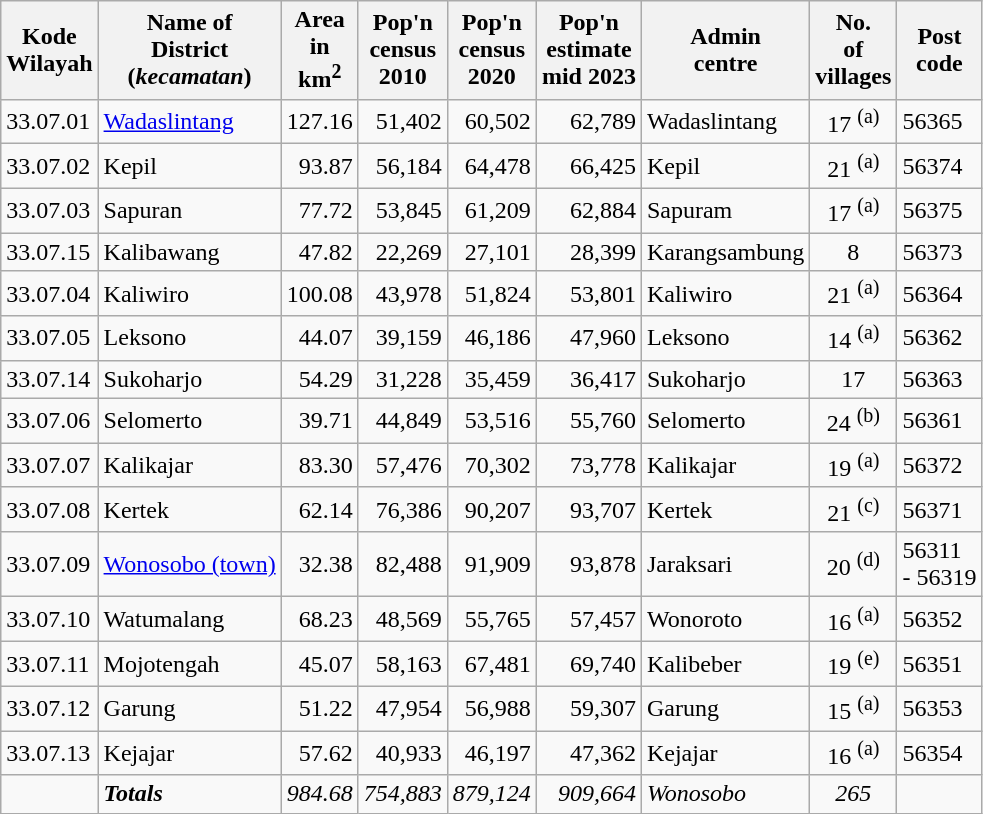<table class="sortable wikitable">
<tr>
<th>Kode <br>Wilayah</th>
<th>Name of<br>District<br>(<em>kecamatan</em>)</th>
<th>Area <br> in<br>km<sup>2</sup></th>
<th>Pop'n<br>census<br>2010</th>
<th>Pop'n<br>census<br>2020</th>
<th>Pop'n<br>estimate<br>mid 2023</th>
<th>Admin<br>centre</th>
<th>No.<br>of<br>villages</th>
<th>Post<br>code</th>
</tr>
<tr>
<td>33.07.01</td>
<td><a href='#'>Wadaslintang</a></td>
<td align="right">127.16</td>
<td align="right">51,402</td>
<td align="right">60,502</td>
<td align="right">62,789</td>
<td>Wadaslintang</td>
<td align="center">17 <sup>(a)</sup></td>
<td>56365</td>
</tr>
<tr>
<td>33.07.02</td>
<td>Kepil</td>
<td align="right">93.87</td>
<td align="right">56,184</td>
<td align="right">64,478</td>
<td align="right">66,425</td>
<td>Kepil</td>
<td align="center">21 <sup>(a)</sup></td>
<td>56374</td>
</tr>
<tr>
<td>33.07.03</td>
<td>Sapuran</td>
<td align="right">77.72</td>
<td align="right">53,845</td>
<td align="right">61,209</td>
<td align="right">62,884</td>
<td>Sapuram</td>
<td align="center">17 <sup>(a)</sup></td>
<td>56375</td>
</tr>
<tr>
<td>33.07.15</td>
<td>Kalibawang</td>
<td align="right">47.82</td>
<td align="right">22,269</td>
<td align="right">27,101</td>
<td align="right">28,399</td>
<td>Karangsambung</td>
<td align="center">8</td>
<td>56373</td>
</tr>
<tr>
<td>33.07.04</td>
<td>Kaliwiro</td>
<td align="right">100.08</td>
<td align="right">43,978</td>
<td align="right">51,824</td>
<td align="right">53,801</td>
<td>Kaliwiro</td>
<td align="center">21 <sup>(a)</sup></td>
<td>56364</td>
</tr>
<tr>
<td>33.07.05</td>
<td>Leksono</td>
<td align="right">44.07</td>
<td align="right">39,159</td>
<td align="right">46,186</td>
<td align="right">47,960</td>
<td>Leksono</td>
<td align="center">14 <sup>(a)</sup></td>
<td>56362</td>
</tr>
<tr>
<td>33.07.14</td>
<td>Sukoharjo</td>
<td align="right">54.29</td>
<td align="right">31,228</td>
<td align="right">35,459</td>
<td align="right">36,417</td>
<td>Sukoharjo</td>
<td align="center">17</td>
<td>56363</td>
</tr>
<tr>
<td>33.07.06</td>
<td>Selomerto</td>
<td align="right">39.71</td>
<td align="right">44,849</td>
<td align="right">53,516</td>
<td align="right">55,760</td>
<td>Selomerto</td>
<td align="center">24 <sup>(b)</sup></td>
<td>56361</td>
</tr>
<tr>
<td>33.07.07</td>
<td>Kalikajar</td>
<td align="right">83.30</td>
<td align="right">57,476</td>
<td align="right">70,302</td>
<td align="right">73,778</td>
<td>Kalikajar</td>
<td align="center">19 <sup>(a)</sup></td>
<td>56372</td>
</tr>
<tr>
<td>33.07.08</td>
<td>Kertek</td>
<td align="right">62.14</td>
<td align="right">76,386</td>
<td align="right">90,207</td>
<td align="right">93,707</td>
<td>Kertek</td>
<td align="center">21 <sup>(c)</sup></td>
<td>56371</td>
</tr>
<tr>
<td>33.07.09</td>
<td><a href='#'>Wonosobo (town)</a></td>
<td align="right">32.38</td>
<td align="right">82,488</td>
<td align="right">91,909</td>
<td align="right">93,878</td>
<td>Jaraksari</td>
<td align="center">20 <sup>(d)</sup></td>
<td>56311<br>- 56319</td>
</tr>
<tr>
<td>33.07.10</td>
<td>Watumalang</td>
<td align="right">68.23</td>
<td align="right">48,569</td>
<td align="right">55,765</td>
<td align="right">57,457</td>
<td>Wonoroto</td>
<td align="center">16 <sup>(a)</sup></td>
<td>56352</td>
</tr>
<tr>
<td>33.07.11</td>
<td>Mojotengah</td>
<td align="right">45.07</td>
<td align="right">58,163</td>
<td align="right">67,481</td>
<td align="right">69,740</td>
<td>Kalibeber</td>
<td align="center">19 <sup>(e)</sup></td>
<td>56351</td>
</tr>
<tr>
<td>33.07.12</td>
<td>Garung</td>
<td align="right">51.22</td>
<td align="right">47,954</td>
<td align="right">56,988</td>
<td align="right">59,307</td>
<td>Garung</td>
<td align="center">15 <sup>(a)</sup></td>
<td>56353</td>
</tr>
<tr>
<td>33.07.13</td>
<td>Kejajar</td>
<td align="right">57.62</td>
<td align="right">40,933</td>
<td align="right">46,197</td>
<td align="right">47,362</td>
<td>Kejajar</td>
<td align="center">16 <sup>(a)</sup></td>
<td>56354</td>
</tr>
<tr>
<td></td>
<td><strong><em>Totals</em></strong></td>
<td align="right"><em>984.68</em></td>
<td align="right"><em>754,883</em></td>
<td align="right"><em>879,124</em></td>
<td align="right"><em>909,664</em></td>
<td><em>Wonosobo</em></td>
<td align="center"><em>265</em></td>
<td></td>
</tr>
</table>
